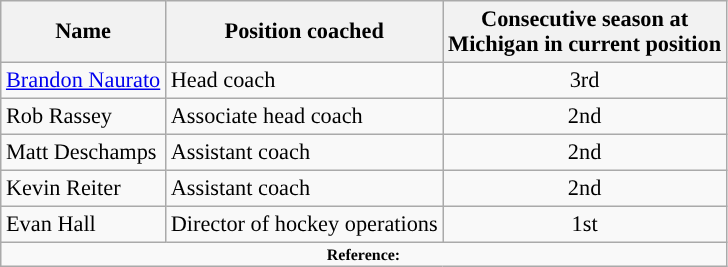<table class="wikitable" style="font-size:93%;">
<tr>
<th>Name</th>
<th>Position coached</th>
<th>Consecutive season at<br>Michigan in current position</th>
</tr>
<tr>
<td><a href='#'>Brandon Naurato</a></td>
<td>Head coach</td>
<td align=center>3rd</td>
</tr>
<tr>
<td>Rob Rassey</td>
<td>Associate head coach</td>
<td align=center>2nd</td>
</tr>
<tr>
<td>Matt Deschamps</td>
<td>Assistant coach</td>
<td align=center>2nd</td>
</tr>
<tr>
<td>Kevin Reiter</td>
<td>Assistant coach</td>
<td align=center>2nd</td>
</tr>
<tr>
<td>Evan Hall</td>
<td>Director of hockey operations</td>
<td align=center>1st</td>
</tr>
<tr>
<td colspan="4"  style="font-size:8pt; text-align:center;"><strong>Reference:</strong></td>
</tr>
</table>
